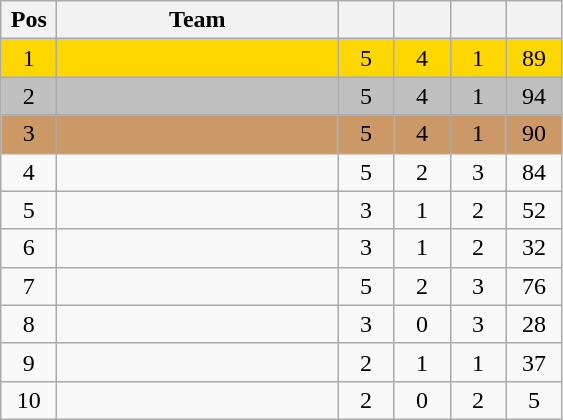<table class="wikitable" style="text-align:center">
<tr>
<th width=30>Pos</th>
<th width=180>Team</th>
<th width=30></th>
<th width=30></th>
<th width=30></th>
<th width=30></th>
</tr>
<tr bgcolor=gold>
<td>1</td>
<td align=left></td>
<td>5</td>
<td>4</td>
<td>1</td>
<td>89</td>
</tr>
<tr bgcolor=silver>
<td>2</td>
<td align=left></td>
<td>5</td>
<td>4</td>
<td>1</td>
<td>94</td>
</tr>
<tr bgcolor=cc9966>
<td>3</td>
<td align=left></td>
<td>5</td>
<td>4</td>
<td>1</td>
<td>90</td>
</tr>
<tr>
<td>4</td>
<td align=left></td>
<td>5</td>
<td>2</td>
<td>3</td>
<td>84</td>
</tr>
<tr>
<td>5</td>
<td align=left></td>
<td>3</td>
<td>1</td>
<td>2</td>
<td>52</td>
</tr>
<tr>
<td>6</td>
<td align=left></td>
<td>3</td>
<td>1</td>
<td>2</td>
<td>32</td>
</tr>
<tr>
<td>7</td>
<td align=left></td>
<td>5</td>
<td>2</td>
<td>3</td>
<td>76</td>
</tr>
<tr>
<td>8</td>
<td align=left></td>
<td>3</td>
<td>0</td>
<td>3</td>
<td>28</td>
</tr>
<tr>
<td>9</td>
<td align=left></td>
<td>2</td>
<td>1</td>
<td>1</td>
<td>37</td>
</tr>
<tr>
<td>10</td>
<td align=left></td>
<td>2</td>
<td>0</td>
<td>2</td>
<td>5</td>
</tr>
</table>
